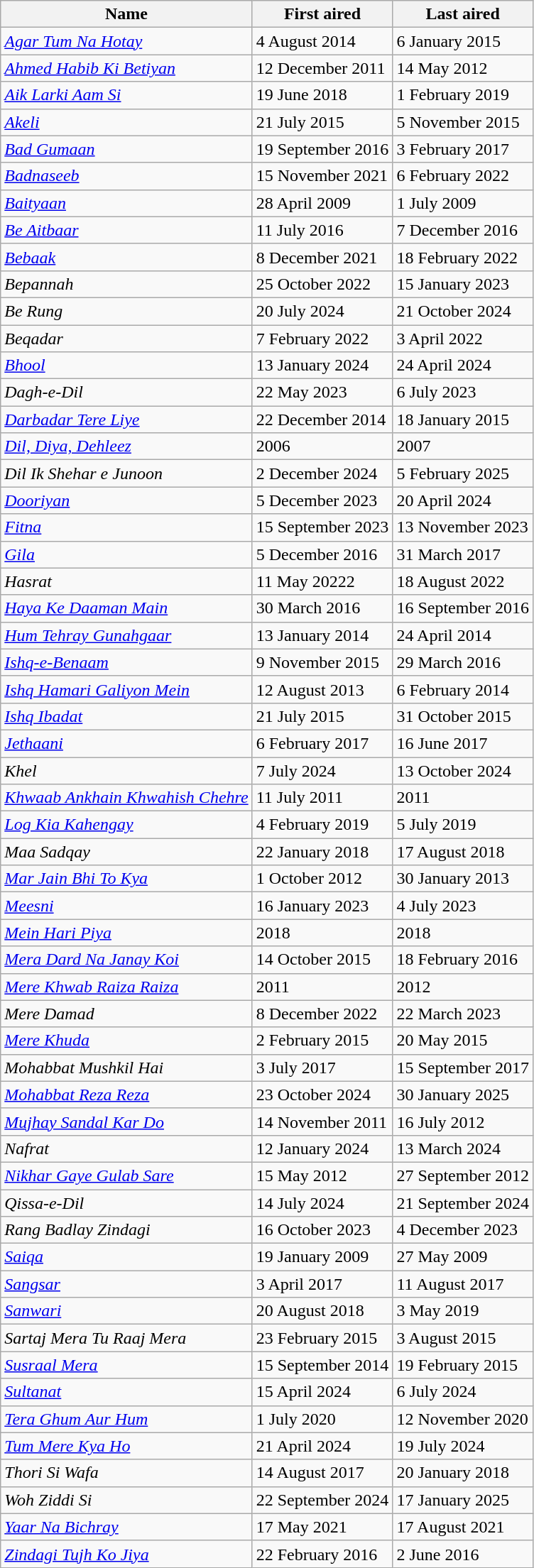<table class="wikitable">
<tr>
<th>Name</th>
<th>First aired</th>
<th>Last aired</th>
</tr>
<tr>
<td><em><a href='#'>Agar Tum Na Hotay</a></em></td>
<td>4 August 2014</td>
<td>6 January 2015</td>
</tr>
<tr>
<td><em><a href='#'>Ahmed Habib Ki Betiyan</a></em></td>
<td>12 December 2011</td>
<td>14 May 2012</td>
</tr>
<tr>
<td><em><a href='#'>Aik Larki Aam Si</a></em></td>
<td>19 June 2018</td>
<td>1 February 2019</td>
</tr>
<tr>
<td><em><a href='#'>Akeli</a></em></td>
<td>21 July 2015</td>
<td>5 November 2015</td>
</tr>
<tr>
<td><em><a href='#'>Bad Gumaan</a></em></td>
<td>19 September 2016</td>
<td>3 February 2017</td>
</tr>
<tr>
<td><em><a href='#'>Badnaseeb</a></em></td>
<td>15 November 2021</td>
<td>6 February 2022</td>
</tr>
<tr>
<td><em><a href='#'>Baityaan</a></em></td>
<td>28 April 2009</td>
<td>1 July 2009</td>
</tr>
<tr>
<td><em><a href='#'>Be Aitbaar</a></em></td>
<td>11 July 2016</td>
<td>7 December 2016</td>
</tr>
<tr>
<td><em><a href='#'>Bebaak</a></em></td>
<td>8 December 2021</td>
<td>18 February 2022</td>
</tr>
<tr>
<td><em>Bepannah</em></td>
<td>25 October 2022</td>
<td>15 January 2023</td>
</tr>
<tr>
<td><em>Be Rung</em></td>
<td>20 July 2024</td>
<td>21 October 2024</td>
</tr>
<tr>
<td><em>Beqadar</em></td>
<td>7 February 2022</td>
<td>3 April 2022</td>
</tr>
<tr>
<td><em><a href='#'>Bhool</a></em></td>
<td>13 January 2024</td>
<td>24 April 2024</td>
</tr>
<tr>
<td><em>Dagh-e-Dil</em></td>
<td>22 May 2023</td>
<td>6 July 2023</td>
</tr>
<tr>
<td><em><a href='#'>Darbadar Tere Liye</a></em></td>
<td>22 December 2014</td>
<td>18 January 2015</td>
</tr>
<tr>
<td><em><a href='#'>Dil, Diya, Dehleez</a></em></td>
<td>2006</td>
<td>2007</td>
</tr>
<tr>
<td><em>Dil Ik Shehar e Junoon</em></td>
<td>2 December 2024</td>
<td>5 February 2025</td>
</tr>
<tr>
<td><em><a href='#'>Dooriyan</a></em></td>
<td>5 December 2023</td>
<td>20 April 2024</td>
</tr>
<tr>
<td><em><a href='#'>Fitna</a></em></td>
<td>15 September 2023</td>
<td>13 November 2023</td>
</tr>
<tr>
<td><em><a href='#'>Gila</a></em></td>
<td>5 December 2016</td>
<td>31 March 2017</td>
</tr>
<tr>
<td><em>Hasrat</em></td>
<td>11 May 20222</td>
<td>18 August 2022</td>
</tr>
<tr>
<td><em><a href='#'>Haya Ke Daaman Main</a></em></td>
<td>30 March 2016</td>
<td>16 September 2016</td>
</tr>
<tr>
<td><em><a href='#'>Hum Tehray Gunahgaar</a></em></td>
<td>13 January 2014</td>
<td>24 April 2014</td>
</tr>
<tr>
<td><em><a href='#'>Ishq-e-Benaam</a></em></td>
<td>9 November 2015</td>
<td>29 March 2016</td>
</tr>
<tr>
<td><em><a href='#'>Ishq Hamari Galiyon Mein</a></em></td>
<td>12 August 2013</td>
<td>6 February 2014</td>
</tr>
<tr>
<td><em><a href='#'>Ishq Ibadat</a></em></td>
<td>21 July 2015</td>
<td>31 October 2015</td>
</tr>
<tr>
<td><em><a href='#'>Jethaani</a></em></td>
<td>6 February 2017</td>
<td>16 June 2017</td>
</tr>
<tr>
<td><em>Khel</em></td>
<td>7 July 2024</td>
<td>13 October 2024</td>
</tr>
<tr>
<td><em><a href='#'>Khwaab Ankhain Khwahish Chehre</a></em></td>
<td>11 July 2011</td>
<td>2011</td>
</tr>
<tr>
<td><em><a href='#'>Log Kia Kahengay</a></em></td>
<td>4 February 2019</td>
<td>5 July 2019</td>
</tr>
<tr>
<td><em>Maa Sadqay</em></td>
<td>22 January 2018</td>
<td>17 August 2018</td>
</tr>
<tr>
<td><em><a href='#'>Mar Jain Bhi To Kya</a></em></td>
<td>1 October 2012</td>
<td>30 January 2013</td>
</tr>
<tr>
<td><em><a href='#'>Meesni</a></em></td>
<td>16 January 2023</td>
<td>4 July 2023</td>
</tr>
<tr>
<td><em><a href='#'>Mein Hari Piya</a></em></td>
<td>2018</td>
<td>2018</td>
</tr>
<tr>
<td><em><a href='#'>Mera Dard Na Janay Koi</a></em></td>
<td>14 October 2015</td>
<td>18 February 2016</td>
</tr>
<tr>
<td><em><a href='#'>Mere Khwab Raiza Raiza</a></em></td>
<td>2011</td>
<td>2012</td>
</tr>
<tr>
<td><em>Mere Damad</em></td>
<td>8 December 2022</td>
<td>22 March 2023</td>
</tr>
<tr>
<td><em><a href='#'>Mere Khuda</a></em></td>
<td>2 February 2015</td>
<td>20 May 2015</td>
</tr>
<tr>
<td><em>Mohabbat Mushkil Hai</em></td>
<td>3 July 2017</td>
<td>15 September 2017</td>
</tr>
<tr>
<td><em><a href='#'>Mohabbat Reza Reza</a></em></td>
<td>23 October 2024</td>
<td>30 January 2025</td>
</tr>
<tr>
<td><em><a href='#'>Mujhay Sandal Kar Do</a></em></td>
<td>14 November 2011</td>
<td>16 July 2012</td>
</tr>
<tr>
<td><em>Nafrat</em></td>
<td>12 January 2024</td>
<td>13 March 2024</td>
</tr>
<tr>
<td><em><a href='#'>Nikhar Gaye Gulab Sare</a></em></td>
<td>15 May 2012</td>
<td>27 September 2012</td>
</tr>
<tr>
<td><em>Qissa-e-Dil</em></td>
<td>14 July 2024</td>
<td>21 September 2024</td>
</tr>
<tr>
<td><em>Rang Badlay Zindagi</em></td>
<td>16 October 2023</td>
<td>4 December 2023</td>
</tr>
<tr>
<td><em><a href='#'>Saiqa</a></em></td>
<td>19 January 2009</td>
<td>27 May 2009</td>
</tr>
<tr>
<td><em><a href='#'>Sangsar</a></em></td>
<td>3 April 2017</td>
<td>11 August 2017</td>
</tr>
<tr>
<td><em><a href='#'>Sanwari</a></em></td>
<td>20 August 2018</td>
<td>3 May 2019</td>
</tr>
<tr>
<td><em>Sartaj Mera Tu Raaj Mera</em></td>
<td>23 February 2015</td>
<td>3 August 2015</td>
</tr>
<tr>
<td><em><a href='#'>Susraal Mera</a></em></td>
<td>15 September 2014</td>
<td>19 February 2015</td>
</tr>
<tr>
<td><em><a href='#'>Sultanat</a></em></td>
<td>15 April 2024</td>
<td>6 July 2024</td>
</tr>
<tr>
<td><em><a href='#'>Tera Ghum Aur Hum</a></em></td>
<td>1 July 2020</td>
<td>12 November 2020</td>
</tr>
<tr>
<td><em><a href='#'>Tum Mere Kya Ho</a></em></td>
<td>21 April 2024</td>
<td>19 July 2024</td>
</tr>
<tr>
<td><em>Thori Si Wafa</em></td>
<td>14 August 2017</td>
<td>20 January 2018</td>
</tr>
<tr>
<td><em>Woh Ziddi Si</em></td>
<td>22 September 2024</td>
<td>17 January 2025</td>
</tr>
<tr>
<td><em><a href='#'>Yaar Na Bichray</a></em></td>
<td>17 May 2021</td>
<td>17 August 2021</td>
</tr>
<tr>
<td><em><a href='#'>Zindagi Tujh Ko Jiya</a></em></td>
<td>22 February 2016</td>
<td>2 June 2016</td>
</tr>
</table>
